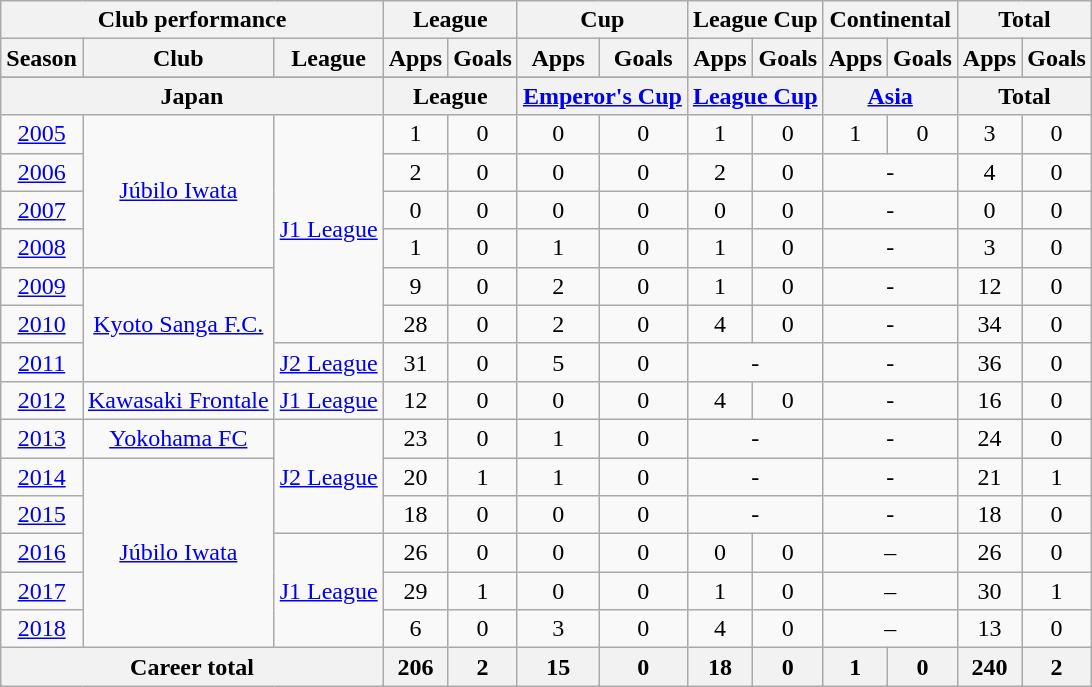<table class="wikitable" style="text-align:center">
<tr>
<th colspan=3>Club performance</th>
<th colspan=2>League</th>
<th colspan=2>Cup</th>
<th colspan=2>League Cup</th>
<th colspan=2>Continental</th>
<th colspan=2>Total</th>
</tr>
<tr>
<th>Season</th>
<th>Club</th>
<th>League</th>
<th>Apps</th>
<th>Goals</th>
<th>Apps</th>
<th>Goals</th>
<th>Apps</th>
<th>Goals</th>
<th>Apps</th>
<th>Goals</th>
<th>Apps</th>
<th>Goals</th>
</tr>
<tr>
</tr>
<tr>
<th colspan=3>Japan</th>
<th colspan=2>League</th>
<th colspan=2><a href='#'>Emperor's Cup</a></th>
<th colspan=2><a href='#'>League Cup</a></th>
<th colspan=2><a href='#'>Asia</a></th>
<th colspan=2>Total</th>
</tr>
<tr>
<td><a href='#'>2005</a></td>
<td rowspan="4"><a href='#'>Júbilo Iwata</a></td>
<td rowspan="6"><a href='#'>J1 League</a></td>
<td>1</td>
<td>0</td>
<td>0</td>
<td>0</td>
<td>1</td>
<td>0</td>
<td>1</td>
<td>0</td>
<td>3</td>
<td>0</td>
</tr>
<tr>
<td><a href='#'>2006</a></td>
<td>2</td>
<td>0</td>
<td>0</td>
<td>0</td>
<td>2</td>
<td>0</td>
<td colspan="2">-</td>
<td>4</td>
<td>0</td>
</tr>
<tr>
<td><a href='#'>2007</a></td>
<td>0</td>
<td>0</td>
<td>0</td>
<td>0</td>
<td>0</td>
<td>0</td>
<td colspan="2">-</td>
<td>0</td>
<td>0</td>
</tr>
<tr>
<td><a href='#'>2008</a></td>
<td>1</td>
<td>0</td>
<td>1</td>
<td>0</td>
<td>1</td>
<td>0</td>
<td colspan="2">-</td>
<td>3</td>
<td>0</td>
</tr>
<tr>
<td><a href='#'>2009</a></td>
<td rowspan="3"><a href='#'>Kyoto Sanga F.C.</a></td>
<td>9</td>
<td>0</td>
<td>2</td>
<td>0</td>
<td>1</td>
<td>0</td>
<td colspan="2">-</td>
<td>12</td>
<td>0</td>
</tr>
<tr>
<td><a href='#'>2010</a></td>
<td>28</td>
<td>0</td>
<td>2</td>
<td>0</td>
<td>4</td>
<td>0</td>
<td colspan="2">-</td>
<td>34</td>
<td>0</td>
</tr>
<tr>
<td><a href='#'>2011</a></td>
<td><a href='#'>J2 League</a></td>
<td>31</td>
<td>0</td>
<td>5</td>
<td>0</td>
<td colspan="2">-</td>
<td colspan="2">-</td>
<td>36</td>
<td>0</td>
</tr>
<tr>
<td><a href='#'>2012</a></td>
<td><a href='#'>Kawasaki Frontale</a></td>
<td><a href='#'>J1 League</a></td>
<td>12</td>
<td>0</td>
<td>0</td>
<td>0</td>
<td>4</td>
<td>0</td>
<td colspan="2">-</td>
<td>16</td>
<td>0</td>
</tr>
<tr>
<td><a href='#'>2013</a></td>
<td><a href='#'>Yokohama FC</a></td>
<td rowspan="3"><a href='#'>J2 League</a></td>
<td>23</td>
<td>0</td>
<td>1</td>
<td>0</td>
<td colspan="2">-</td>
<td colspan="2">-</td>
<td>24</td>
<td>0</td>
</tr>
<tr>
<td><a href='#'>2014</a></td>
<td rowspan="5"><a href='#'>Júbilo Iwata</a></td>
<td>20</td>
<td>1</td>
<td>1</td>
<td>0</td>
<td colspan="2">-</td>
<td colspan="2">-</td>
<td>21</td>
<td>1</td>
</tr>
<tr>
<td><a href='#'>2015</a></td>
<td>18</td>
<td>0</td>
<td>0</td>
<td>0</td>
<td colspan="2">-</td>
<td colspan="2">-</td>
<td>18</td>
<td>0</td>
</tr>
<tr>
<td><a href='#'>2016</a></td>
<td rowspan="3"><a href='#'>J1 League</a></td>
<td>26</td>
<td>0</td>
<td>0</td>
<td>0</td>
<td>0</td>
<td>0</td>
<td colspan="2">–</td>
<td>26</td>
<td>0</td>
</tr>
<tr>
<td><a href='#'>2017</a></td>
<td>29</td>
<td>1</td>
<td>0</td>
<td>0</td>
<td>1</td>
<td>0</td>
<td colspan="2">–</td>
<td>30</td>
<td>1</td>
</tr>
<tr>
<td><a href='#'>2018</a></td>
<td>6</td>
<td>0</td>
<td>3</td>
<td>0</td>
<td>4</td>
<td>0</td>
<td colspan="2">–</td>
<td>13</td>
<td>0</td>
</tr>
<tr>
<th colspan=3>Career total</th>
<th>206</th>
<th>2</th>
<th>15</th>
<th>0</th>
<th>18</th>
<th>0</th>
<th>1</th>
<th>0</th>
<th>240</th>
<th>2</th>
</tr>
</table>
